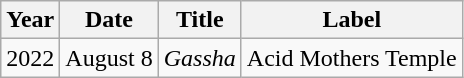<table class="wikitable">
<tr>
<th>Year</th>
<th>Date</th>
<th>Title</th>
<th>Label</th>
</tr>
<tr>
<td>2022</td>
<td>August 8</td>
<td><em>Gassha</em></td>
<td>Acid Mothers Temple</td>
</tr>
</table>
